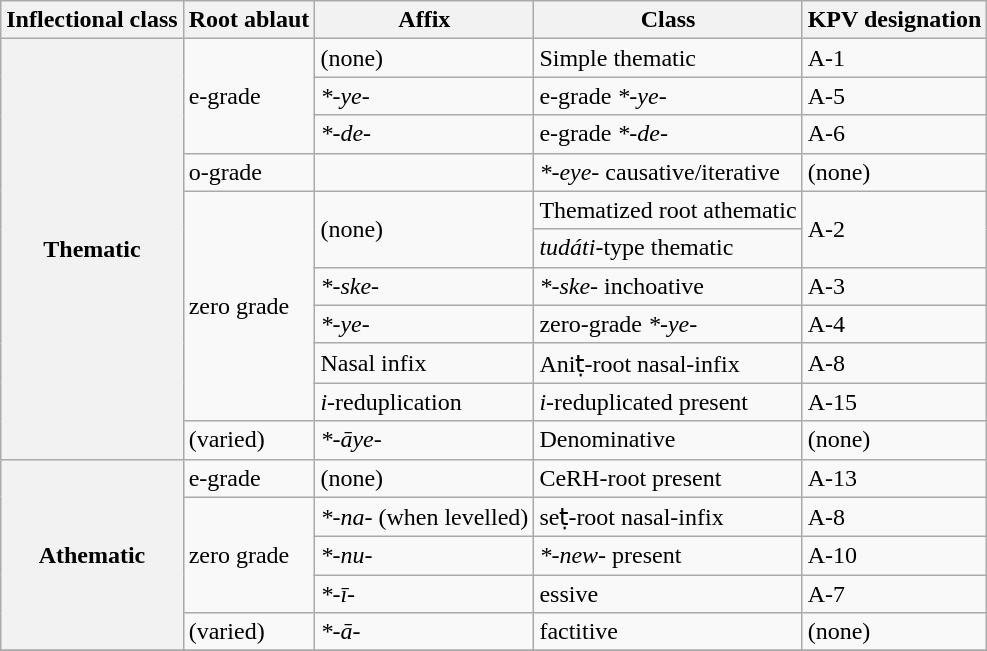<table class="wikitable">
<tr>
<th>Inflectional class</th>
<th>Root ablaut</th>
<th>Affix</th>
<th>Class</th>
<th>KPV designation</th>
</tr>
<tr>
<th rowspan=11>Thematic</th>
<td rowspan=3>e-grade</td>
<td>(none)</td>
<td>Simple thematic</td>
<td>A-1</td>
</tr>
<tr>
<td><em>*-ye-</em></td>
<td>e-grade <em>*-ye-</em></td>
<td>A-5</td>
</tr>
<tr>
<td><em>*-de-</em></td>
<td>e-grade <em>*-de-</em></td>
<td>A-6</td>
</tr>
<tr>
<td>o-grade</td>
<td><br></td>
<td><em>*-eye-</em> causative/iterative</td>
<td>(none)</td>
</tr>
<tr>
<td rowspan=6>zero grade</td>
<td rowspan=2>(none)</td>
<td>Thematized root athematic</td>
<td rowspan=2>A-2</td>
</tr>
<tr>
<td><em>tudáti</em>-type thematic</td>
</tr>
<tr>
<td><em>*-ske-</em></td>
<td><em>*-ske-</em> inchoative</td>
<td>A-3</td>
</tr>
<tr>
<td><em>*-ye-</em></td>
<td>zero-grade <em>*-ye-</em></td>
<td>A-4</td>
</tr>
<tr>
<td>Nasal infix</td>
<td>Aniṭ-root nasal-infix</td>
<td>A-8</td>
</tr>
<tr>
<td><em>i</em>-reduplication</td>
<td><em>i</em>-reduplicated present</td>
<td>A-15</td>
</tr>
<tr>
<td>(varied)</td>
<td><em>*-āye-</em></td>
<td>Denominative</td>
<td>(none)</td>
</tr>
<tr>
<th rowspan=5>Athematic</th>
<td>e-grade</td>
<td>(none)</td>
<td>CeRH-root present</td>
<td>A-13</td>
</tr>
<tr>
<td rowspan=3>zero grade</td>
<td><em>*-na-</em> (when levelled)</td>
<td>seṭ-root nasal-infix</td>
<td>A-8</td>
</tr>
<tr>
<td><em>*-nu-</em></td>
<td><em>*-new-</em> present</td>
<td>A-10</td>
</tr>
<tr>
<td><em>*-ī-</em></td>
<td>essive</td>
<td>A-7</td>
</tr>
<tr>
<td>(varied)</td>
<td><em>*-ā-</em></td>
<td>factitive</td>
<td>(none)</td>
</tr>
<tr>
</tr>
</table>
